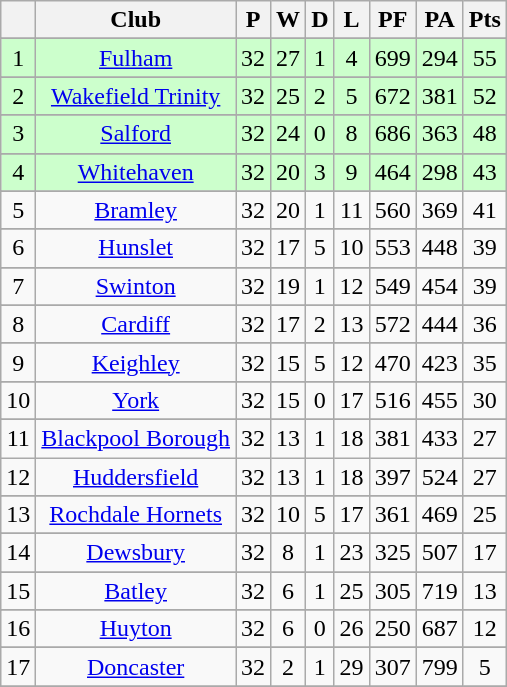<table class="wikitable" style="text-align:center;">
<tr>
<th></th>
<th><strong>Club</strong></th>
<th><strong>P</strong></th>
<th><strong>W</strong></th>
<th><strong>D</strong></th>
<th><strong>L</strong></th>
<th><strong>PF</strong></th>
<th><strong>PA</strong></th>
<th><strong>Pts</strong></th>
</tr>
<tr --->
</tr>
<tr align=center style="background:#ccffcc;color:">
<td>1</td>
<td><a href='#'>Fulham</a></td>
<td>32</td>
<td>27</td>
<td>1</td>
<td>4</td>
<td>699</td>
<td>294</td>
<td>55</td>
</tr>
<tr --->
</tr>
<tr align=center style="background:#ccffcc;color:">
<td>2</td>
<td><a href='#'>Wakefield Trinity</a></td>
<td>32</td>
<td>25</td>
<td>2</td>
<td>5</td>
<td>672</td>
<td>381</td>
<td>52</td>
</tr>
<tr --->
</tr>
<tr align=center style="background:#ccffcc;color:">
<td>3</td>
<td><a href='#'>Salford</a></td>
<td>32</td>
<td>24</td>
<td>0</td>
<td>8</td>
<td>686</td>
<td>363</td>
<td>48</td>
</tr>
<tr --->
</tr>
<tr align=center style="background:#ccffcc;color:">
<td>4</td>
<td><a href='#'>Whitehaven</a></td>
<td>32</td>
<td>20</td>
<td>3</td>
<td>9</td>
<td>464</td>
<td>298</td>
<td>43</td>
</tr>
<tr --->
</tr>
<tr align=center style="background:">
<td>5</td>
<td><a href='#'>Bramley</a></td>
<td>32</td>
<td>20</td>
<td>1</td>
<td>11</td>
<td>560</td>
<td>369</td>
<td>41</td>
</tr>
<tr --->
</tr>
<tr align=center style="background:">
<td>6</td>
<td><a href='#'>Hunslet</a></td>
<td>32</td>
<td>17</td>
<td>5</td>
<td>10</td>
<td>553</td>
<td>448</td>
<td>39</td>
</tr>
<tr --->
</tr>
<tr align=center style="background:">
<td>7</td>
<td><a href='#'>Swinton</a></td>
<td>32</td>
<td>19</td>
<td>1</td>
<td>12</td>
<td>549</td>
<td>454</td>
<td>39</td>
</tr>
<tr --->
</tr>
<tr align=center style="background:">
<td>8</td>
<td><a href='#'>Cardiff</a></td>
<td>32</td>
<td>17</td>
<td>2</td>
<td>13</td>
<td>572</td>
<td>444</td>
<td>36</td>
</tr>
<tr --->
</tr>
<tr align=center style="background:">
<td>9</td>
<td><a href='#'>Keighley</a></td>
<td>32</td>
<td>15</td>
<td>5</td>
<td>12</td>
<td>470</td>
<td>423</td>
<td>35</td>
</tr>
<tr --->
</tr>
<tr align=center style="background:">
<td>10</td>
<td><a href='#'>York</a></td>
<td>32</td>
<td>15</td>
<td>0</td>
<td>17</td>
<td>516</td>
<td>455</td>
<td>30</td>
</tr>
<tr --->
</tr>
<tr align=center style="background:">
<td>11</td>
<td><a href='#'>Blackpool Borough</a></td>
<td>32</td>
<td>13</td>
<td>1</td>
<td>18</td>
<td>381</td>
<td>433</td>
<td>27</td>
</tr>
<tr ---|- align=center style="background:">
<td>12</td>
<td><a href='#'>Huddersfield</a></td>
<td>32</td>
<td>13</td>
<td>1</td>
<td>18</td>
<td>397</td>
<td>524</td>
<td>27</td>
</tr>
<tr --->
</tr>
<tr align=center style="background:">
<td>13</td>
<td><a href='#'>Rochdale Hornets</a></td>
<td>32</td>
<td>10</td>
<td>5</td>
<td>17</td>
<td>361</td>
<td>469</td>
<td>25</td>
</tr>
<tr --->
</tr>
<tr align=center style="background:">
<td>14</td>
<td><a href='#'>Dewsbury</a></td>
<td>32</td>
<td>8</td>
<td>1</td>
<td>23</td>
<td>325</td>
<td>507</td>
<td>17</td>
</tr>
<tr --->
</tr>
<tr align=center style="background:">
<td>15</td>
<td><a href='#'>Batley</a></td>
<td>32</td>
<td>6</td>
<td>1</td>
<td>25</td>
<td>305</td>
<td>719</td>
<td>13</td>
</tr>
<tr --->
</tr>
<tr align=center style="background:">
<td>16</td>
<td><a href='#'>Huyton</a></td>
<td>32</td>
<td>6</td>
<td>0</td>
<td>26</td>
<td>250</td>
<td>687</td>
<td>12</td>
</tr>
<tr --->
</tr>
<tr align=center style="background:">
<td>17</td>
<td><a href='#'>Doncaster</a></td>
<td>32</td>
<td>2</td>
<td>1</td>
<td>29</td>
<td>307</td>
<td>799</td>
<td>5</td>
</tr>
<tr --->
</tr>
</table>
